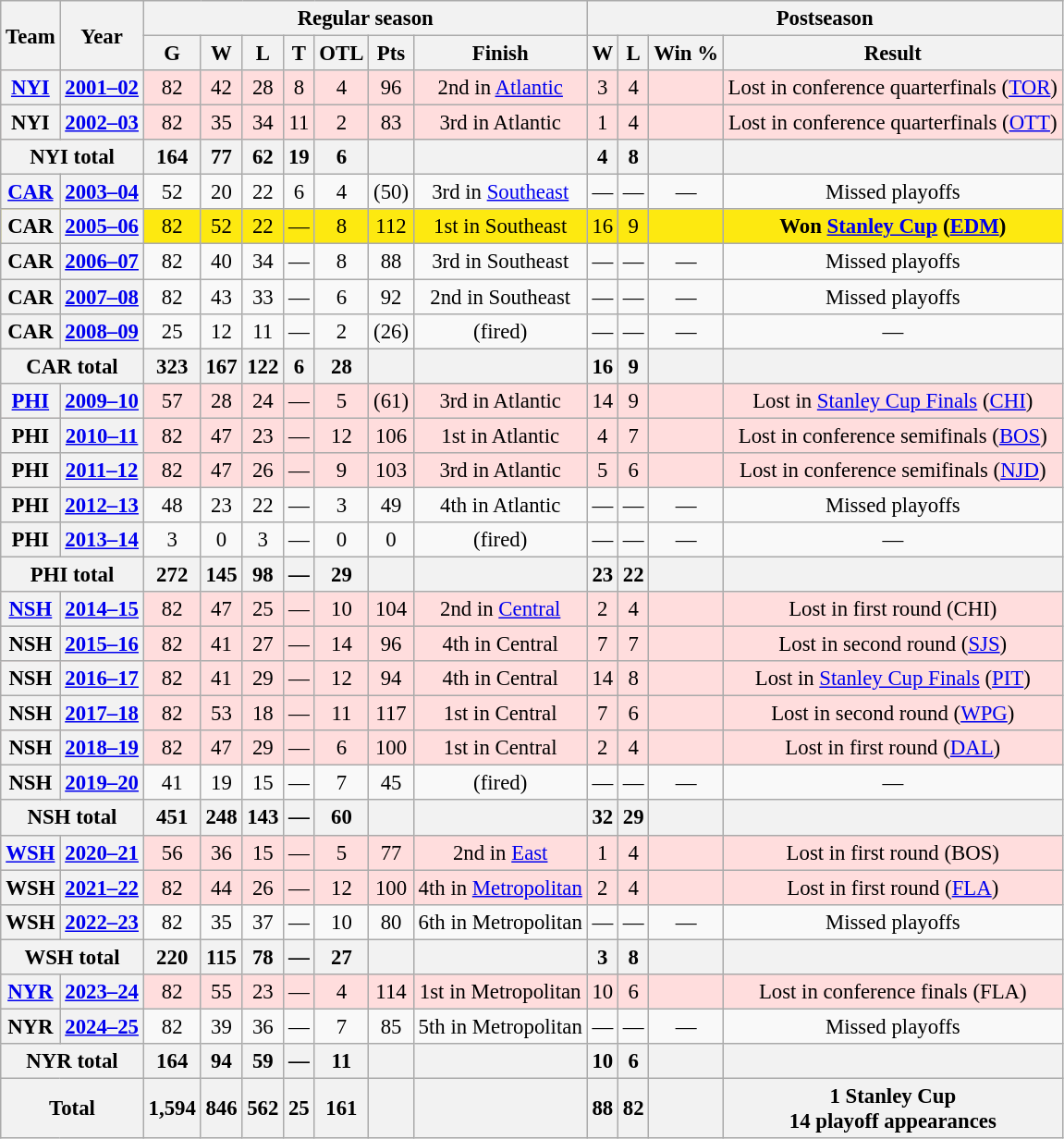<table class="wikitable" style="font-size:95%; text-align:center;">
<tr>
<th rowspan="2">Team</th>
<th rowspan="2">Year</th>
<th colspan="7">Regular season</th>
<th colspan="4">Postseason</th>
</tr>
<tr>
<th>G</th>
<th>W</th>
<th>L</th>
<th>T</th>
<th>OTL</th>
<th>Pts</th>
<th>Finish</th>
<th>W</th>
<th>L</th>
<th>Win %</th>
<th>Result</th>
</tr>
<tr style="background:#fdd;">
<th><a href='#'>NYI</a></th>
<th><a href='#'>2001–02</a></th>
<td>82</td>
<td>42</td>
<td>28</td>
<td>8</td>
<td>4</td>
<td>96</td>
<td>2nd in <a href='#'>Atlantic</a></td>
<td>3</td>
<td>4</td>
<td></td>
<td>Lost in conference quarterfinals (<a href='#'>TOR</a>)</td>
</tr>
<tr style="background:#fdd;">
<th>NYI</th>
<th><a href='#'>2002–03</a></th>
<td>82</td>
<td>35</td>
<td>34</td>
<td>11</td>
<td>2</td>
<td>83</td>
<td>3rd in Atlantic</td>
<td>1</td>
<td>4</td>
<td></td>
<td>Lost in conference quarterfinals (<a href='#'>OTT</a>)</td>
</tr>
<tr>
<th colspan="2">NYI total</th>
<th>164</th>
<th>77</th>
<th>62</th>
<th>19</th>
<th>6</th>
<th> </th>
<th> </th>
<th>4</th>
<th>8</th>
<th></th>
<th> </th>
</tr>
<tr>
<th><a href='#'>CAR</a></th>
<th><a href='#'>2003–04</a></th>
<td>52</td>
<td>20</td>
<td>22</td>
<td>6</td>
<td>4</td>
<td>(50)</td>
<td>3rd in <a href='#'>Southeast</a></td>
<td>—</td>
<td>—</td>
<td>—</td>
<td>Missed playoffs</td>
</tr>
<tr style="background:#FDE910;">
<th>CAR</th>
<th><a href='#'>2005–06</a></th>
<td>82</td>
<td>52</td>
<td>22</td>
<td>—</td>
<td>8</td>
<td>112</td>
<td>1st in Southeast</td>
<td>16</td>
<td>9</td>
<td></td>
<td><strong>Won <a href='#'>Stanley Cup</a> (<a href='#'>EDM</a>)</strong></td>
</tr>
<tr>
<th>CAR</th>
<th><a href='#'>2006–07</a></th>
<td>82</td>
<td>40</td>
<td>34</td>
<td>—</td>
<td>8</td>
<td>88</td>
<td>3rd in Southeast</td>
<td>—</td>
<td>—</td>
<td>—</td>
<td>Missed playoffs</td>
</tr>
<tr>
<th>CAR</th>
<th><a href='#'>2007–08</a></th>
<td>82</td>
<td>43</td>
<td>33</td>
<td>—</td>
<td>6</td>
<td>92</td>
<td>2nd in Southeast</td>
<td>—</td>
<td>—</td>
<td>—</td>
<td>Missed playoffs</td>
</tr>
<tr>
<th>CAR</th>
<th><a href='#'>2008–09</a></th>
<td>25</td>
<td>12</td>
<td>11</td>
<td>—</td>
<td>2</td>
<td>(26)</td>
<td>(fired)</td>
<td>—</td>
<td>—</td>
<td>—</td>
<td>—</td>
</tr>
<tr>
<th colspan="2">CAR total</th>
<th>323</th>
<th>167</th>
<th>122</th>
<th>6</th>
<th>28</th>
<th> </th>
<th> </th>
<th>16</th>
<th>9</th>
<th></th>
<th> </th>
</tr>
<tr style="background:#fdd;">
<th><a href='#'>PHI</a></th>
<th><a href='#'>2009–10</a></th>
<td>57</td>
<td>28</td>
<td>24</td>
<td>—</td>
<td>5</td>
<td>(61)</td>
<td>3rd in Atlantic</td>
<td>14</td>
<td>9</td>
<td></td>
<td>Lost in <a href='#'>Stanley Cup Finals</a> (<a href='#'>CHI</a>)</td>
</tr>
<tr style="background:#fdd;">
<th>PHI</th>
<th><a href='#'>2010–11</a></th>
<td>82</td>
<td>47</td>
<td>23</td>
<td>—</td>
<td>12</td>
<td>106</td>
<td>1st in Atlantic</td>
<td>4</td>
<td>7</td>
<td></td>
<td>Lost in conference semifinals (<a href='#'>BOS</a>)</td>
</tr>
<tr style="background:#fdd;">
<th>PHI</th>
<th><a href='#'>2011–12</a></th>
<td>82</td>
<td>47</td>
<td>26</td>
<td>—</td>
<td>9</td>
<td>103</td>
<td>3rd in Atlantic</td>
<td>5</td>
<td>6</td>
<td></td>
<td>Lost in conference semifinals (<a href='#'>NJD</a>)</td>
</tr>
<tr>
<th>PHI</th>
<th><a href='#'>2012–13</a></th>
<td>48</td>
<td>23</td>
<td>22</td>
<td>—</td>
<td>3</td>
<td>49</td>
<td>4th in Atlantic</td>
<td>—</td>
<td>—</td>
<td>—</td>
<td>Missed playoffs</td>
</tr>
<tr>
<th>PHI</th>
<th><a href='#'>2013–14</a></th>
<td>3</td>
<td>0</td>
<td>3</td>
<td>—</td>
<td>0</td>
<td>0</td>
<td>(fired)</td>
<td>—</td>
<td>—</td>
<td>—</td>
<td>—</td>
</tr>
<tr>
<th colspan="2">PHI total</th>
<th>272</th>
<th>145</th>
<th>98</th>
<th>—</th>
<th>29</th>
<th> </th>
<th> </th>
<th>23</th>
<th>22</th>
<th></th>
<th> </th>
</tr>
<tr style="background:#fdd;">
<th><a href='#'>NSH</a></th>
<th><a href='#'>2014–15</a></th>
<td>82</td>
<td>47</td>
<td>25</td>
<td>—</td>
<td>10</td>
<td>104</td>
<td>2nd in <a href='#'>Central</a></td>
<td>2</td>
<td>4</td>
<td></td>
<td>Lost in first round (CHI)</td>
</tr>
<tr style="background:#fdd;">
<th>NSH</th>
<th><a href='#'>2015–16</a></th>
<td>82</td>
<td>41</td>
<td>27</td>
<td>—</td>
<td>14</td>
<td>96</td>
<td>4th in Central</td>
<td>7</td>
<td>7</td>
<td></td>
<td>Lost in second round (<a href='#'>SJS</a>)</td>
</tr>
<tr style="background:#fdd;">
<th>NSH</th>
<th><a href='#'>2016–17</a></th>
<td>82</td>
<td>41</td>
<td>29</td>
<td>—</td>
<td>12</td>
<td>94</td>
<td>4th in Central</td>
<td>14</td>
<td>8</td>
<td></td>
<td>Lost in <a href='#'>Stanley Cup Finals</a> (<a href='#'>PIT</a>)</td>
</tr>
<tr style="background:#fdd;">
<th>NSH</th>
<th><a href='#'>2017–18</a></th>
<td>82</td>
<td>53</td>
<td>18</td>
<td>—</td>
<td>11</td>
<td>117</td>
<td>1st in Central</td>
<td>7</td>
<td>6</td>
<td></td>
<td>Lost in second round (<a href='#'>WPG</a>)</td>
</tr>
<tr style="background:#fdd;">
<th>NSH</th>
<th><a href='#'>2018–19</a></th>
<td>82</td>
<td>47</td>
<td>29</td>
<td>—</td>
<td>6</td>
<td>100</td>
<td>1st in Central</td>
<td>2</td>
<td>4</td>
<td></td>
<td>Lost in first round (<a href='#'>DAL</a>)</td>
</tr>
<tr>
<th>NSH</th>
<th><a href='#'>2019–20</a></th>
<td>41</td>
<td>19</td>
<td>15</td>
<td>—</td>
<td>7</td>
<td>45</td>
<td>(fired)</td>
<td>—</td>
<td>—</td>
<td>—</td>
<td>—</td>
</tr>
<tr>
<th colspan="2">NSH total</th>
<th>451</th>
<th>248</th>
<th>143</th>
<th>—</th>
<th>60</th>
<th> </th>
<th> </th>
<th>32</th>
<th>29</th>
<th></th>
<th> </th>
</tr>
<tr style="background:#fdd;">
<th><a href='#'>WSH</a></th>
<th><a href='#'>2020–21</a></th>
<td>56</td>
<td>36</td>
<td>15</td>
<td>—</td>
<td>5</td>
<td>77</td>
<td>2nd in <a href='#'>East</a></td>
<td>1</td>
<td>4</td>
<td></td>
<td>Lost in first round (BOS)</td>
</tr>
<tr style="background:#fdd;">
<th>WSH</th>
<th><a href='#'>2021–22</a></th>
<td>82</td>
<td>44</td>
<td>26</td>
<td>—</td>
<td>12</td>
<td>100</td>
<td>4th in <a href='#'>Metropolitan</a></td>
<td>2</td>
<td>4</td>
<td></td>
<td>Lost in first round (<a href='#'>FLA</a>)</td>
</tr>
<tr>
<th>WSH</th>
<th><a href='#'>2022–23</a></th>
<td>82</td>
<td>35</td>
<td>37</td>
<td>—</td>
<td>10</td>
<td>80</td>
<td>6th in Metropolitan</td>
<td>—</td>
<td>—</td>
<td>—</td>
<td>Missed playoffs</td>
</tr>
<tr>
<th colspan="2">WSH total</th>
<th>220</th>
<th>115</th>
<th>78</th>
<th>—</th>
<th>27</th>
<th> </th>
<th> </th>
<th>3</th>
<th>8</th>
<th></th>
<th> </th>
</tr>
<tr style="background:#fdd;">
<th><a href='#'>NYR</a></th>
<th><a href='#'>2023–24</a></th>
<td>82</td>
<td>55</td>
<td>23</td>
<td>—</td>
<td>4</td>
<td>114</td>
<td>1st in Metropolitan</td>
<td>10</td>
<td>6</td>
<td></td>
<td>Lost in conference finals (FLA)</td>
</tr>
<tr>
<th>NYR</th>
<th><a href='#'>2024–25</a></th>
<td>82</td>
<td>39</td>
<td>36</td>
<td>—</td>
<td>7</td>
<td>85</td>
<td>5th in Metropolitan</td>
<td>—</td>
<td>—</td>
<td>—</td>
<td>Missed playoffs</td>
</tr>
<tr>
<th colspan="2">NYR total</th>
<th>164</th>
<th>94</th>
<th>59</th>
<th>—</th>
<th>11</th>
<th> </th>
<th> </th>
<th>10</th>
<th>6</th>
<th></th>
<th> </th>
</tr>
<tr>
<th colspan="2">Total</th>
<th>1,594</th>
<th>846</th>
<th>562</th>
<th>25</th>
<th>161</th>
<th> </th>
<th> </th>
<th>88</th>
<th>82</th>
<th></th>
<th>1 Stanley Cup<br>14 playoff appearances</th>
</tr>
</table>
